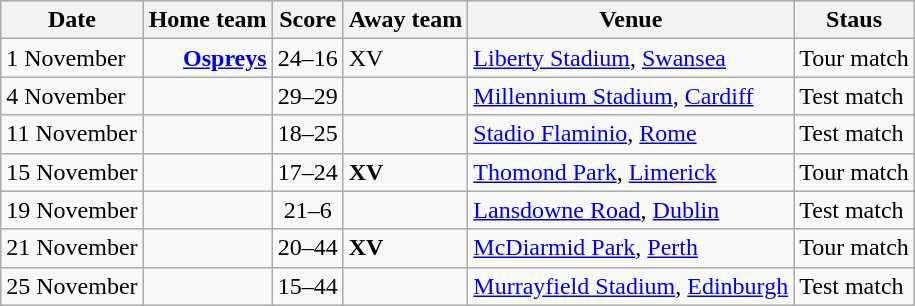<table class="wikitable">
<tr>
<th>Date</th>
<th>Home team</th>
<th>Score</th>
<th>Away team</th>
<th>Venue</th>
<th>Staus</th>
</tr>
<tr>
<td>1 November</td>
<td align=right><strong><a href='#'>Ospreys</a> </strong></td>
<td align=center>24–16</td>
<td> XV</td>
<td><a href='#'>Liberty Stadium</a>, <a href='#'>Swansea</a></td>
<td>Tour match</td>
</tr>
<tr>
<td>4 November</td>
<td align=right></td>
<td align=center>29–29</td>
<td></td>
<td><a href='#'>Millennium Stadium</a>, <a href='#'>Cardiff</a></td>
<td>Test match</td>
</tr>
<tr>
<td>11 November</td>
<td align=right></td>
<td align=center>18–25</td>
<td><strong></strong></td>
<td><a href='#'>Stadio Flaminio</a>, <a href='#'>Rome</a></td>
<td>Test match</td>
</tr>
<tr>
<td>15 November</td>
<td align=right></td>
<td align=center>17–24</td>
<td><strong> XV</strong></td>
<td><a href='#'>Thomond Park</a>, <a href='#'>Limerick</a></td>
<td>Tour match</td>
</tr>
<tr>
<td>19 November</td>
<td align=right><strong></strong></td>
<td align=center>21–6</td>
<td></td>
<td><a href='#'>Lansdowne Road</a>, <a href='#'>Dublin</a></td>
<td>Test match</td>
</tr>
<tr>
<td>21 November</td>
<td align=right></td>
<td align=center>20–44</td>
<td><strong>XV </strong></td>
<td><a href='#'>McDiarmid Park</a>, <a href='#'>Perth</a></td>
<td>Tour match</td>
</tr>
<tr>
<td>25 November</td>
<td align=right></td>
<td align=center>15–44</td>
<td><strong></strong></td>
<td><a href='#'>Murrayfield Stadium</a>, <a href='#'>Edinburgh</a></td>
<td>Test match</td>
</tr>
</table>
